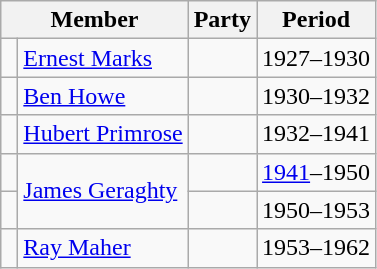<table class="wikitable">
<tr>
<th colspan="2">Member</th>
<th>Party</th>
<th>Period</th>
</tr>
<tr>
<td> </td>
<td><a href='#'>Ernest Marks</a></td>
<td></td>
<td>1927–1930</td>
</tr>
<tr>
<td> </td>
<td><a href='#'>Ben Howe</a></td>
<td></td>
<td>1930–1932</td>
</tr>
<tr>
<td> </td>
<td><a href='#'>Hubert Primrose</a></td>
<td></td>
<td>1932–1941</td>
</tr>
<tr>
<td> </td>
<td rowspan="2"><a href='#'>James Geraghty</a></td>
<td></td>
<td><a href='#'>1941</a>–1950</td>
</tr>
<tr>
<td> </td>
<td></td>
<td>1950–1953</td>
</tr>
<tr>
<td> </td>
<td><a href='#'>Ray Maher</a></td>
<td></td>
<td>1953–1962</td>
</tr>
</table>
